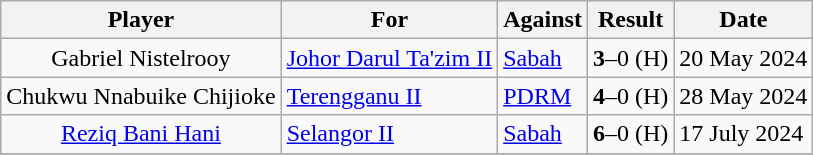<table class="wikitable">
<tr>
<th>Player</th>
<th>For</th>
<th>Against</th>
<th>Result</th>
<th>Date</th>
</tr>
<tr>
<td rowspan="1" style="text-align:center"> Gabriel Nistelrooy</td>
<td><a href='#'>Johor Darul Ta'zim II</a></td>
<td><a href='#'>Sabah</a></td>
<td><strong>3</strong>–0 (H)</td>
<td>20 May 2024</td>
</tr>
<tr>
<td rowspan="1" style="text-align:center"> Chukwu Nnabuike Chijioke</td>
<td><a href='#'>Terengganu II</a></td>
<td><a href='#'>PDRM</a></td>
<td><strong>4</strong>–0 (H)</td>
<td>28 May 2024</td>
</tr>
<tr>
<td rowspan="1" style="text-align:center"> <a href='#'>Reziq Bani Hani</a></td>
<td><a href='#'>Selangor II</a></td>
<td><a href='#'>Sabah</a></td>
<td><strong>6</strong>–0 (H)</td>
<td>17 July 2024</td>
</tr>
<tr>
</tr>
</table>
